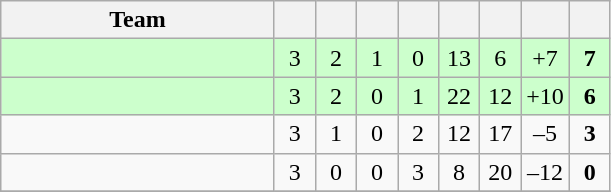<table class="wikitable" style="text-align: center;">
<tr>
<th width="175">Team</th>
<th width="20"></th>
<th width="20"></th>
<th width="20"></th>
<th width="20"></th>
<th width="20"></th>
<th width="20"></th>
<th width="20"></th>
<th width="20"></th>
</tr>
<tr align=center bgcolor=#ccffcc>
<td style="text-align:left;"></td>
<td>3</td>
<td>2</td>
<td>1</td>
<td>0</td>
<td>13</td>
<td>6</td>
<td>+7</td>
<td><strong>7</strong></td>
</tr>
<tr align=center bgcolor=#ccffcc>
<td style="text-align:left;"></td>
<td>3</td>
<td>2</td>
<td>0</td>
<td>1</td>
<td>22</td>
<td>12</td>
<td>+10</td>
<td><strong>6</strong></td>
</tr>
<tr>
<td style="text-align:left;"></td>
<td>3</td>
<td>1</td>
<td>0</td>
<td>2</td>
<td>12</td>
<td>17</td>
<td>–5</td>
<td><strong>3</strong></td>
</tr>
<tr>
<td style="text-align:left;"></td>
<td>3</td>
<td>0</td>
<td>0</td>
<td>3</td>
<td>8</td>
<td>20</td>
<td>–12</td>
<td><strong>0</strong></td>
</tr>
<tr>
</tr>
</table>
